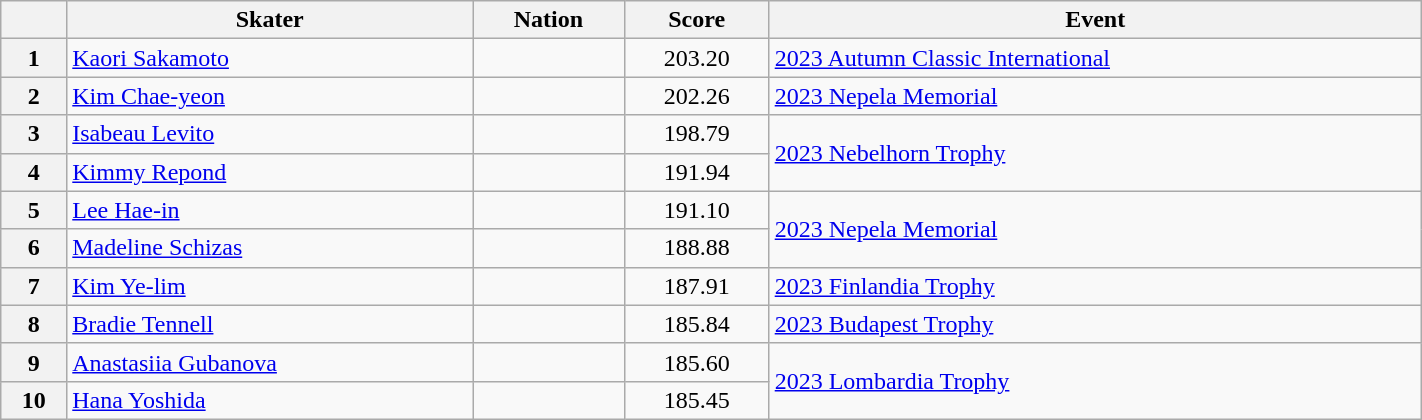<table class="wikitable sortable" style="text-align:left; width:75%">
<tr>
<th scope="col"></th>
<th scope="col">Skater</th>
<th scope="col">Nation</th>
<th scope="col">Score</th>
<th scope="col">Event</th>
</tr>
<tr>
<th scope="row">1</th>
<td><a href='#'>Kaori Sakamoto</a></td>
<td></td>
<td style="text-align:center;">203.20</td>
<td><a href='#'>2023 Autumn Classic International</a></td>
</tr>
<tr>
<th scope="row">2</th>
<td><a href='#'>Kim Chae-yeon</a></td>
<td></td>
<td style="text-align:center;">202.26</td>
<td><a href='#'>2023 Nepela Memorial</a></td>
</tr>
<tr>
<th scope="row">3</th>
<td><a href='#'>Isabeau Levito</a></td>
<td></td>
<td style="text-align:center;">198.79</td>
<td rowspan="2"><a href='#'>2023 Nebelhorn Trophy</a></td>
</tr>
<tr>
<th scope="row">4</th>
<td><a href='#'>Kimmy Repond</a></td>
<td></td>
<td style="text-align:center;">191.94</td>
</tr>
<tr>
<th scope="row">5</th>
<td><a href='#'>Lee Hae-in</a></td>
<td></td>
<td style="text-align:center;">191.10</td>
<td rowspan="2"><a href='#'>2023 Nepela Memorial</a></td>
</tr>
<tr>
<th scope="row">6</th>
<td><a href='#'>Madeline Schizas</a></td>
<td></td>
<td style="text-align:center;">188.88</td>
</tr>
<tr>
<th scope="row">7</th>
<td><a href='#'>Kim Ye-lim</a></td>
<td></td>
<td style="text-align:center;">187.91</td>
<td><a href='#'>2023 Finlandia Trophy</a></td>
</tr>
<tr>
<th scope="row">8</th>
<td><a href='#'>Bradie Tennell</a></td>
<td></td>
<td style="text-align:center;">185.84</td>
<td><a href='#'>2023 Budapest Trophy</a></td>
</tr>
<tr>
<th scope="row">9</th>
<td><a href='#'>Anastasiia Gubanova</a></td>
<td></td>
<td style="text-align:center;">185.60</td>
<td rowspan="2"><a href='#'>2023 Lombardia Trophy</a></td>
</tr>
<tr>
<th scope="row">10</th>
<td><a href='#'>Hana Yoshida</a></td>
<td></td>
<td style="text-align:center;">185.45</td>
</tr>
</table>
